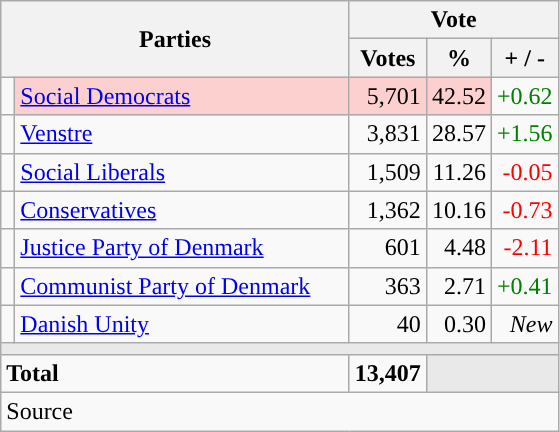<table class="wikitable" style="text-align:right;">
<tr>
<th style="text-align:centre;" rowspan="2" colspan="2" width="225">Parties</th>
<th colspan="3">Vote</th>
</tr>
<tr>
<th width="15">Votes</th>
<th width="15">%</th>
<th width="15">+ / -</th>
</tr>
<tr>
<td width="2" style="color:inherit;background:"></td>
<td bgcolor=#fbd0ce  align="left"><a href='#'>Social Democrats</a></td>
<td bgcolor=#fbd0ce>5,701</td>
<td bgcolor=#fbd0ce>42.52</td>
<td style=color:green;>+0.62</td>
</tr>
<tr>
<td width="2" style="color:inherit;background:"></td>
<td align="left"><a href='#'>Venstre</a></td>
<td>3,831</td>
<td>28.57</td>
<td style=color:green;>+1.56</td>
</tr>
<tr>
<td width="2" style="color:inherit;background:"></td>
<td align="left"><a href='#'>Social Liberals</a></td>
<td>1,509</td>
<td>11.26</td>
<td style=color:red;>-0.05</td>
</tr>
<tr>
<td width="2" style="color:inherit;background:"></td>
<td align="left"><a href='#'>Conservatives</a></td>
<td>1,362</td>
<td>10.16</td>
<td style=color:red;>-0.73</td>
</tr>
<tr>
<td width="2" style="color:inherit;background:"></td>
<td align="left"><a href='#'>Justice Party of Denmark</a></td>
<td>601</td>
<td>4.48</td>
<td style=color:red;>-2.11</td>
</tr>
<tr>
<td width="2" style="color:inherit;background:"></td>
<td align="left"><a href='#'>Communist Party of Denmark</a></td>
<td>363</td>
<td>2.71</td>
<td style=color:green;>+0.41</td>
</tr>
<tr>
<td width="2" style="color:inherit;background:"></td>
<td align="left"><a href='#'>Danish Unity</a></td>
<td>40</td>
<td>0.30</td>
<td><em>New</em></td>
</tr>
<tr>
<td colspan="7" bgcolor="#E9E9E9"></td>
</tr>
<tr>
<td align="left" colspan="2"><strong>Total</strong></td>
<td><strong>13,407</strong></td>
<td bgcolor="#E9E9E9" colspan="2"></td>
</tr>
<tr>
<td align="left" colspan="6">Source</td>
</tr>
</table>
